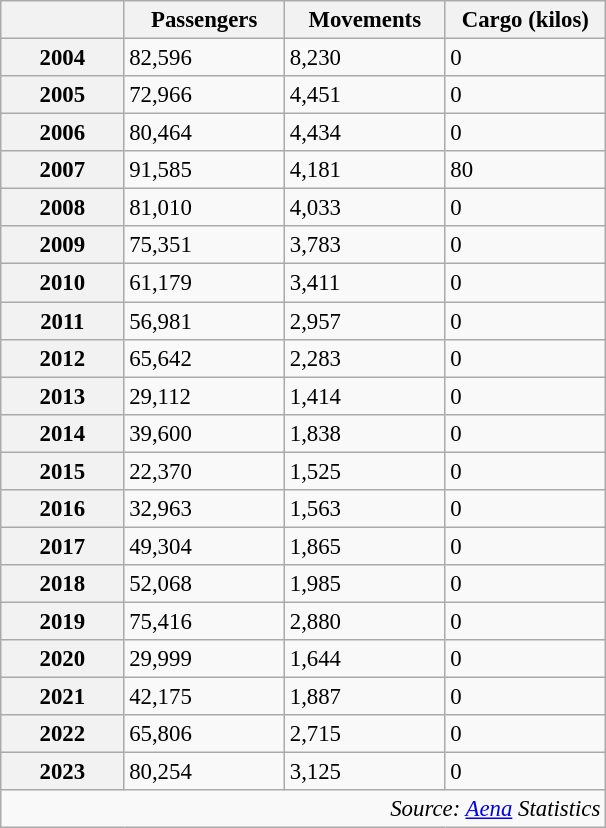<table class="wikitable sortable" style="font-size: 95%">
<tr>
<th style="width:75px"></th>
<th style="width:100px">Passengers</th>
<th style="width:100px">Movements</th>
<th style="width:100px">Cargo (kilos)</th>
</tr>
<tr>
<th>2004</th>
<td>82,596</td>
<td>8,230</td>
<td>0</td>
</tr>
<tr>
<th>2005</th>
<td>72,966</td>
<td>4,451</td>
<td>0</td>
</tr>
<tr>
<th>2006</th>
<td>80,464</td>
<td>4,434</td>
<td>0</td>
</tr>
<tr>
<th>2007</th>
<td>91,585</td>
<td>4,181</td>
<td>80</td>
</tr>
<tr>
<th>2008</th>
<td>81,010</td>
<td>4,033</td>
<td>0</td>
</tr>
<tr>
<th>2009</th>
<td>75,351</td>
<td>3,783</td>
<td>0</td>
</tr>
<tr>
<th>2010</th>
<td>61,179</td>
<td>3,411</td>
<td>0</td>
</tr>
<tr>
<th>2011</th>
<td>56,981</td>
<td>2,957</td>
<td>0</td>
</tr>
<tr>
<th>2012</th>
<td>65,642</td>
<td>2,283</td>
<td>0</td>
</tr>
<tr>
<th>2013</th>
<td>29,112</td>
<td>1,414</td>
<td>0</td>
</tr>
<tr>
<th>2014</th>
<td>39,600</td>
<td>1,838</td>
<td>0</td>
</tr>
<tr>
<th>2015</th>
<td>22,370</td>
<td>1,525</td>
<td>0</td>
</tr>
<tr>
<th>2016</th>
<td>32,963</td>
<td>1,563</td>
<td>0</td>
</tr>
<tr>
<th>2017</th>
<td>49,304</td>
<td>1,865</td>
<td>0</td>
</tr>
<tr>
<th>2018</th>
<td>52,068</td>
<td>1,985</td>
<td>0</td>
</tr>
<tr>
<th>2019</th>
<td>75,416</td>
<td>2,880</td>
<td>0</td>
</tr>
<tr>
<th>2020</th>
<td>29,999</td>
<td>1,644</td>
<td>0</td>
</tr>
<tr>
<th>2021</th>
<td>42,175</td>
<td>1,887</td>
<td>0</td>
</tr>
<tr>
<th>2022</th>
<td>65,806</td>
<td>2,715</td>
<td>0</td>
</tr>
<tr>
<th>2023</th>
<td>80,254</td>
<td>3,125</td>
<td>0</td>
</tr>
<tr>
<td colspan="4" style="text-align:right;"><em>Source: <a href='#'>Aena</a> Statistics</em></td>
</tr>
</table>
